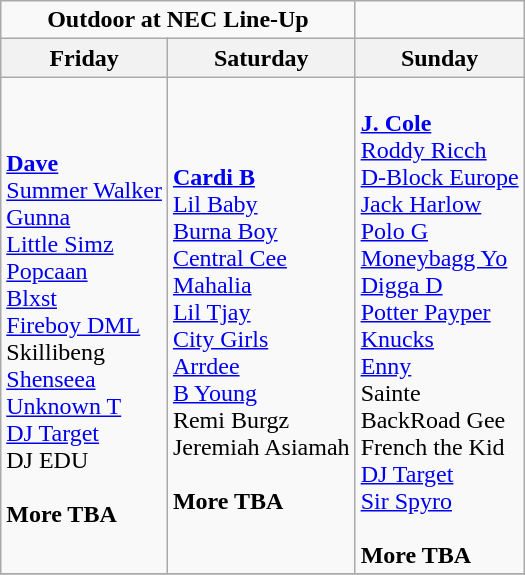<table class="wikitable">
<tr>
<td colspan="2" style="text-align:center;"><strong>Outdoor at NEC Line-Up</strong></td>
<td></td>
</tr>
<tr>
<th>Friday</th>
<th>Saturday</th>
<th>Sunday</th>
</tr>
<tr>
<td><br><strong><a href='#'>Dave</a></strong>
<br><a href='#'>Summer Walker</a>
<br><a href='#'>Gunna</a>
<br><a href='#'>Little Simz</a>
<br><a href='#'>Popcaan</a>
<br><a href='#'>Blxst</a>
<br><a href='#'>Fireboy DML</a>
<br>Skillibeng
<br><a href='#'>Shenseea</a>
<br><a href='#'>Unknown T</a>
<br><a href='#'>DJ Target</a>
<br>DJ EDU
<br>
<br><strong>More TBA</strong></td>
<td><br><strong><a href='#'>Cardi B</a></strong>
<br><a href='#'>Lil Baby</a>
<br><a href='#'>Burna Boy</a>
<br><a href='#'>Central Cee</a>
<br><a href='#'>Mahalia</a>
<br><a href='#'>Lil Tjay</a>
<br><a href='#'>City Girls</a>
<br><a href='#'>Arrdee</a>
<br><a href='#'>B Young</a>
<br>Remi Burgz
<br>Jeremiah Asiamah
<br>
<br><strong>More TBA</strong></td>
<td><br><strong><a href='#'>J. Cole</a></strong>
<br><a href='#'>Roddy Ricch</a>
<br><a href='#'>D-Block Europe</a> 
<br><a href='#'>Jack Harlow</a>
<br><a href='#'>Polo G</a>
<br><a href='#'>Moneybagg Yo</a>
<br><a href='#'>Digga D</a>
<br><a href='#'>Potter Payper</a>
<br><a href='#'>Knucks</a>
<br><a href='#'>Enny</a>
<br>Sainte
<br>BackRoad Gee
<br>French the Kid
<br><a href='#'>DJ Target</a>
<br><a href='#'>Sir Spyro</a>
<br>
<br><strong>More TBA</strong></td>
</tr>
<tr>
</tr>
</table>
